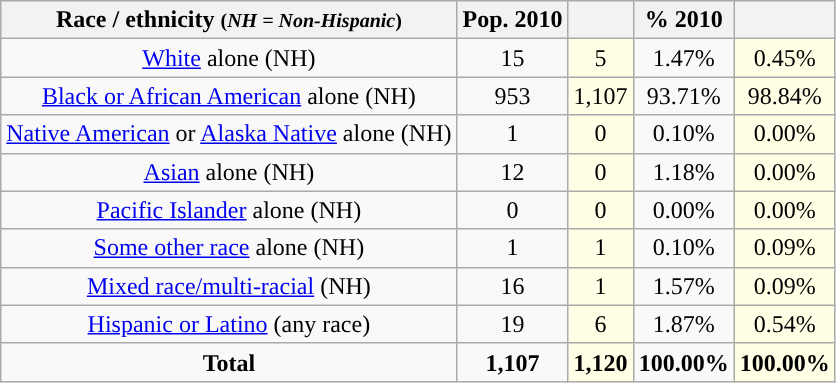<table class="wikitable" style="text-align:center;">
<tr>
<th>Race / ethnicity <small>(<em>NH = Non-Hispanic</em>)</small></th>
<th>Pop. 2010</th>
<th></th>
<th>% 2010</th>
<th></th>
</tr>
<tr>
<td><a href='#'>White</a> alone (NH)</td>
<td>15</td>
<td style='background: #ffffe6;'>5</td>
<td>1.47%</td>
<td style='background: #ffffe6;'>0.45%</td>
</tr>
<tr>
<td><a href='#'>Black or African American</a> alone (NH)</td>
<td>953</td>
<td style='background: #ffffe6;'>1,107</td>
<td>93.71%</td>
<td style='background: #ffffe6;'>98.84%</td>
</tr>
<tr>
<td><a href='#'>Native American</a> or <a href='#'>Alaska Native</a> alone (NH)</td>
<td>1</td>
<td style='background: #ffffe6;'>0</td>
<td>0.10%</td>
<td style='background: #ffffe6;'>0.00%</td>
</tr>
<tr>
<td><a href='#'>Asian</a> alone (NH)</td>
<td>12</td>
<td style='background: #ffffe6;'>0</td>
<td>1.18%</td>
<td style='background: #ffffe6;'>0.00%</td>
</tr>
<tr>
<td><a href='#'>Pacific Islander</a> alone (NH)</td>
<td>0</td>
<td style='background: #ffffe6;'>0</td>
<td>0.00%</td>
<td style='background: #ffffe6;'>0.00%</td>
</tr>
<tr>
<td><a href='#'>Some other race</a> alone (NH)</td>
<td>1</td>
<td style='background: #ffffe6;'>1</td>
<td>0.10%</td>
<td style='background: #ffffe6;'>0.09%</td>
</tr>
<tr>
<td><a href='#'>Mixed race/multi-racial</a> (NH)</td>
<td>16</td>
<td style='background: #ffffe6;'>1</td>
<td>1.57%</td>
<td style='background: #ffffe6;'>0.09%</td>
</tr>
<tr>
<td><a href='#'>Hispanic or Latino</a> (any race)</td>
<td>19</td>
<td style='background: #ffffe6;'>6</td>
<td>1.87%</td>
<td style='background: #ffffe6;'>0.54%</td>
</tr>
<tr>
<td><strong>Total</strong></td>
<td><strong>1,107</strong></td>
<td style='background: #ffffe6;'><strong>1,120</strong></td>
<td><strong>100.00%</strong></td>
<td style='background: #ffffe6;'><strong>100.00%</strong></td>
</tr>
</table>
